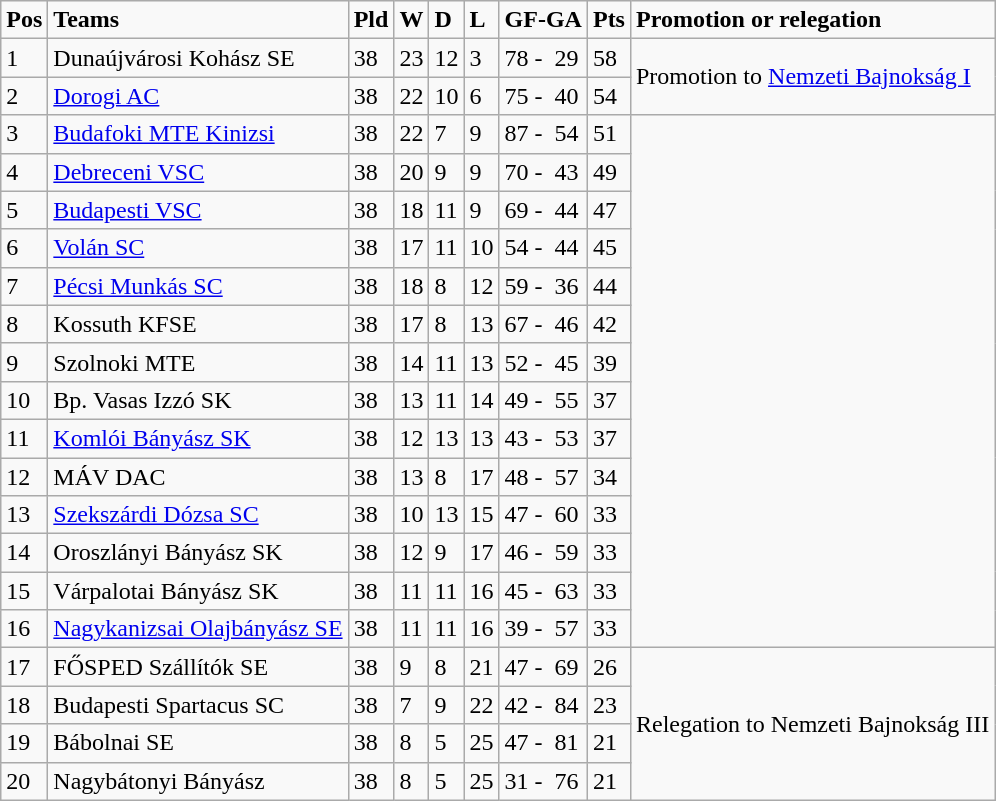<table class="wikitable">
<tr>
<td><strong>Pos</strong></td>
<td><strong>Teams</strong></td>
<td><strong>Pld</strong></td>
<td><strong>W</strong></td>
<td><strong>D</strong></td>
<td><strong>L</strong></td>
<td><strong>GF-GA</strong></td>
<td><strong>Pts</strong></td>
<td><strong>Promotion or relegation</strong></td>
</tr>
<tr>
<td>1</td>
<td>Dunaújvárosi Kohász SE</td>
<td>38</td>
<td>23</td>
<td>12</td>
<td>3</td>
<td>78 -  29</td>
<td>58</td>
<td rowspan="2">Promotion to <a href='#'>Nemzeti Bajnokság I</a></td>
</tr>
<tr>
<td>2</td>
<td><a href='#'>Dorogi AC</a></td>
<td>38</td>
<td>22</td>
<td>10</td>
<td>6</td>
<td>75 -  40</td>
<td>54</td>
</tr>
<tr>
<td>3</td>
<td><a href='#'>Budafoki MTE Kinizsi</a></td>
<td>38</td>
<td>22</td>
<td>7</td>
<td>9</td>
<td>87 -  54</td>
<td>51</td>
<td rowspan="14"></td>
</tr>
<tr>
<td>4</td>
<td><a href='#'>Debreceni VSC</a></td>
<td>38</td>
<td>20</td>
<td>9</td>
<td>9</td>
<td>70 -  43</td>
<td>49</td>
</tr>
<tr>
<td>5</td>
<td><a href='#'>Budapesti VSC</a></td>
<td>38</td>
<td>18</td>
<td>11</td>
<td>9</td>
<td>69 -  44</td>
<td>47</td>
</tr>
<tr>
<td>6</td>
<td><a href='#'>Volán SC</a></td>
<td>38</td>
<td>17</td>
<td>11</td>
<td>10</td>
<td>54 -  44</td>
<td>45</td>
</tr>
<tr>
<td>7</td>
<td><a href='#'>Pécsi Munkás SC</a></td>
<td>38</td>
<td>18</td>
<td>8</td>
<td>12</td>
<td>59 -  36</td>
<td>44</td>
</tr>
<tr>
<td>8</td>
<td>Kossuth KFSE</td>
<td>38</td>
<td>17</td>
<td>8</td>
<td>13</td>
<td>67 -  46</td>
<td>42</td>
</tr>
<tr>
<td>9</td>
<td>Szolnoki MTE</td>
<td>38</td>
<td>14</td>
<td>11</td>
<td>13</td>
<td>52 -  45</td>
<td>39</td>
</tr>
<tr>
<td>10</td>
<td>Bp. Vasas Izzó SK</td>
<td>38</td>
<td>13</td>
<td>11</td>
<td>14</td>
<td>49 -  55</td>
<td>37</td>
</tr>
<tr>
<td>11</td>
<td><a href='#'>Komlói Bányász SK</a></td>
<td>38</td>
<td>12</td>
<td>13</td>
<td>13</td>
<td>43 -  53</td>
<td>37</td>
</tr>
<tr>
<td>12</td>
<td>MÁV DAC</td>
<td>38</td>
<td>13</td>
<td>8</td>
<td>17</td>
<td>48 -  57</td>
<td>34</td>
</tr>
<tr>
<td>13</td>
<td><a href='#'>Szekszárdi Dózsa SC</a></td>
<td>38</td>
<td>10</td>
<td>13</td>
<td>15</td>
<td>47 -  60</td>
<td>33</td>
</tr>
<tr>
<td>14</td>
<td>Oroszlányi Bányász SK</td>
<td>38</td>
<td>12</td>
<td>9</td>
<td>17</td>
<td>46 -  59</td>
<td>33</td>
</tr>
<tr>
<td>15</td>
<td>Várpalotai Bányász SK</td>
<td>38</td>
<td>11</td>
<td>11</td>
<td>16</td>
<td>45 -  63</td>
<td>33</td>
</tr>
<tr>
<td>16</td>
<td><a href='#'>Nagykanizsai Olajbányász SE</a></td>
<td>38</td>
<td>11</td>
<td>11</td>
<td>16</td>
<td>39 -  57</td>
<td>33</td>
</tr>
<tr>
<td>17</td>
<td>FŐSPED Szállítók SE</td>
<td>38</td>
<td>9</td>
<td>8</td>
<td>21</td>
<td>47 -  69</td>
<td>26</td>
<td rowspan="4">Relegation to Nemzeti Bajnokság III</td>
</tr>
<tr>
<td>18</td>
<td>Budapesti Spartacus SC</td>
<td>38</td>
<td>7</td>
<td>9</td>
<td>22</td>
<td>42 -  84</td>
<td>23</td>
</tr>
<tr>
<td>19</td>
<td>Bábolnai SE</td>
<td>38</td>
<td>8</td>
<td>5</td>
<td>25</td>
<td>47 -  81</td>
<td>21</td>
</tr>
<tr>
<td>20</td>
<td>Nagybátonyi Bányász</td>
<td>38</td>
<td>8</td>
<td>5</td>
<td>25</td>
<td>31 -  76</td>
<td>21</td>
</tr>
</table>
